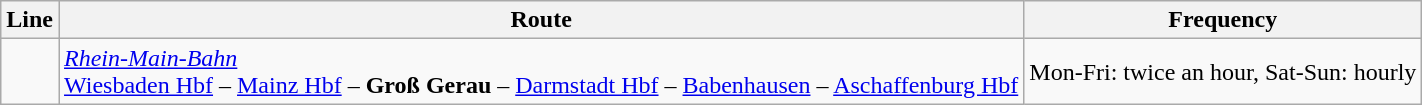<table class="wikitable">
<tr>
<th>Line</th>
<th>Route</th>
<th>Frequency</th>
</tr>
<tr>
<td></td>
<td><em><a href='#'>Rhein-Main-Bahn</a></em><br> <a href='#'>Wiesbaden Hbf</a> – <a href='#'>Mainz Hbf</a> – <strong>Groß Gerau</strong> – <a href='#'>Darmstadt Hbf</a> – <a href='#'>Babenhausen</a> – <a href='#'>Aschaffenburg Hbf</a></td>
<td>Mon-Fri: twice an hour, Sat-Sun: hourly</td>
</tr>
</table>
